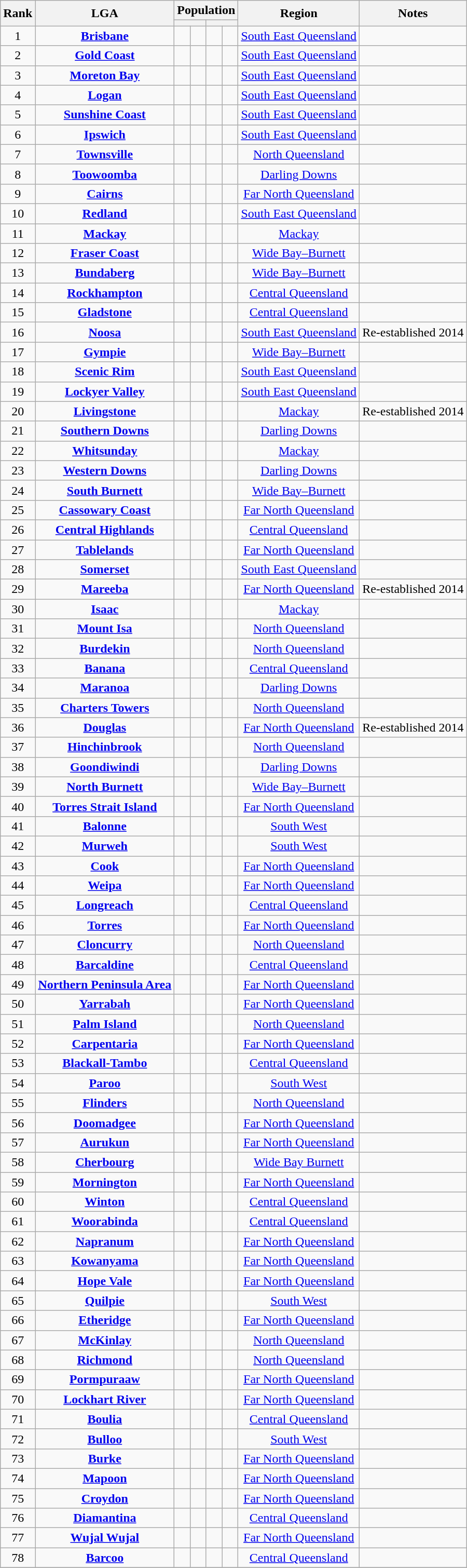<table class="wikitable sortable plainrowheaders" style="text-align:center;">
<tr>
<th scope="col" rowspan="2">Rank</th>
<th scope="col" rowspan="2">LGA</th>
<th scope="col" colspan="4">Population</th>
<th scope="col" rowspan="2">Region</th>
<th scope="col" rowspan="2">Notes</th>
</tr>
<tr>
<th scope="col" colspan=2></th>
<th scope="col" colspan=2></th>
</tr>
<tr>
<td align="middle">1</td>
<td align="middle"><strong><a href='#'>Brisbane</a></strong></td>
<td align="right"></td>
<td></td>
<td align="right"></td>
<td></td>
<td><a href='#'>South East Queensland</a></td>
<td align="left"></td>
</tr>
<tr>
<td align="middle">2</td>
<td align="middle"><strong><a href='#'>Gold Coast</a></strong></td>
<td align="right"></td>
<td></td>
<td align="right"></td>
<td></td>
<td><a href='#'>South East Queensland</a></td>
<td align="left"></td>
</tr>
<tr>
<td align="middle">3</td>
<td align="middle"><strong><a href='#'>Moreton Bay</a></strong></td>
<td align="right"></td>
<td></td>
<td align="right"></td>
<td></td>
<td><a href='#'>South East Queensland</a></td>
<td align="left"></td>
</tr>
<tr>
<td align="middle">4</td>
<td align="middle"><strong><a href='#'>Logan</a></strong></td>
<td align="right"></td>
<td></td>
<td align="right"></td>
<td></td>
<td><a href='#'>South East Queensland</a></td>
<td align="left"></td>
</tr>
<tr>
<td align="middle">5</td>
<td align="middle"><strong><a href='#'>Sunshine Coast</a></strong></td>
<td align="right"></td>
<td></td>
<td align="right"></td>
<td></td>
<td><a href='#'>South East Queensland</a></td>
<td align="left"></td>
</tr>
<tr>
<td align="middle">6</td>
<td align="middle"><strong><a href='#'>Ipswich</a></strong></td>
<td align="right"></td>
<td></td>
<td align="right"></td>
<td></td>
<td><a href='#'>South East Queensland</a></td>
<td align="left"></td>
</tr>
<tr>
<td align="middle">7</td>
<td align="middle"><strong><a href='#'>Townsville</a></strong></td>
<td align="right"></td>
<td></td>
<td align="right"></td>
<td></td>
<td><a href='#'>North Queensland</a></td>
<td align="left"></td>
</tr>
<tr>
<td align="middle">8</td>
<td align="middle"><strong><a href='#'>Toowoomba</a></strong></td>
<td align="right"></td>
<td></td>
<td align="right"></td>
<td></td>
<td><a href='#'>Darling Downs</a></td>
<td align="left"></td>
</tr>
<tr>
<td align="middle">9</td>
<td align="middle"><strong><a href='#'>Cairns</a></strong></td>
<td align="right"></td>
<td></td>
<td align="right"></td>
<td></td>
<td><a href='#'>Far North Queensland</a></td>
<td align="left"></td>
</tr>
<tr>
<td align="middle">10</td>
<td align="middle"><strong><a href='#'>Redland</a></strong></td>
<td align="right"></td>
<td></td>
<td align="right"></td>
<td></td>
<td><a href='#'>South East Queensland</a></td>
<td align="left"></td>
</tr>
<tr>
<td align="middle">11</td>
<td align="middle"><strong><a href='#'>Mackay</a></strong></td>
<td align="right"></td>
<td></td>
<td align="right"></td>
<td></td>
<td><a href='#'>Mackay</a></td>
<td align="left"></td>
</tr>
<tr>
<td align="middle">12</td>
<td align="middle"><strong><a href='#'>Fraser Coast</a></strong></td>
<td align="right"></td>
<td></td>
<td align="right"></td>
<td></td>
<td><a href='#'>Wide Bay–Burnett</a></td>
<td align="left"></td>
</tr>
<tr>
<td align="middle">13</td>
<td align="middle"><strong><a href='#'>Bundaberg</a></strong></td>
<td align="right"></td>
<td></td>
<td align="right"></td>
<td></td>
<td><a href='#'>Wide Bay–Burnett</a></td>
<td align="left"></td>
</tr>
<tr>
<td align="middle">14</td>
<td align="middle"><strong><a href='#'>Rockhampton</a></strong></td>
<td align="right"></td>
<td></td>
<td align="right"></td>
<td></td>
<td><a href='#'>Central Queensland</a></td>
<td align="left"></td>
</tr>
<tr>
<td align="middle">15</td>
<td align="middle"><strong><a href='#'>Gladstone</a></strong></td>
<td align="right"></td>
<td></td>
<td align="right"></td>
<td></td>
<td><a href='#'>Central Queensland</a></td>
<td align="left"></td>
</tr>
<tr>
<td align="middle">16</td>
<td align="middle"><strong><a href='#'>Noosa</a></strong></td>
<td align="right"></td>
<td></td>
<td align="right"></td>
<td></td>
<td><a href='#'>South East Queensland</a></td>
<td align="left">Re-established 2014</td>
</tr>
<tr>
<td align="middle">17</td>
<td align="middle"><strong><a href='#'>Gympie</a></strong></td>
<td align="right"></td>
<td></td>
<td align="right"></td>
<td></td>
<td><a href='#'>Wide Bay–Burnett</a></td>
<td align="left"></td>
</tr>
<tr>
<td align="middle">18</td>
<td align="middle"><strong><a href='#'>Scenic Rim</a></strong></td>
<td align="right"></td>
<td></td>
<td align="right"></td>
<td></td>
<td><a href='#'>South East Queensland</a></td>
<td align="left"></td>
</tr>
<tr>
<td align="middle">19</td>
<td align="middle"><strong><a href='#'>Lockyer Valley</a></strong></td>
<td align="right"></td>
<td></td>
<td align="right"></td>
<td></td>
<td><a href='#'>South East Queensland</a></td>
<td align="left"></td>
</tr>
<tr>
<td align="middle">20</td>
<td align="middle"><strong><a href='#'>Livingstone</a></strong></td>
<td align="right"></td>
<td></td>
<td align="right"></td>
<td></td>
<td><a href='#'>Mackay</a></td>
<td align="left">Re-established 2014</td>
</tr>
<tr>
<td align="middle">21</td>
<td align="middle"><strong><a href='#'>Southern Downs</a></strong></td>
<td align="right"></td>
<td></td>
<td align="right"></td>
<td></td>
<td><a href='#'>Darling Downs</a></td>
<td align="left"></td>
</tr>
<tr>
<td align="middle">22</td>
<td align="middle"><strong><a href='#'>Whitsunday</a></strong></td>
<td align="right"></td>
<td></td>
<td align="right"></td>
<td></td>
<td><a href='#'>Mackay</a></td>
<td align="left"></td>
</tr>
<tr>
<td align="middle">23</td>
<td align="middle"><strong><a href='#'>Western Downs</a></strong></td>
<td align="right"></td>
<td></td>
<td align="right"></td>
<td></td>
<td><a href='#'>Darling Downs</a></td>
<td align="left"></td>
</tr>
<tr>
<td align="middle">24</td>
<td align="middle"><strong><a href='#'>South Burnett</a></strong></td>
<td align="right"></td>
<td></td>
<td align="right"></td>
<td></td>
<td><a href='#'>Wide Bay–Burnett</a></td>
<td align="left"></td>
</tr>
<tr>
<td align="middle">25</td>
<td align="middle"><strong><a href='#'>Cassowary Coast</a></strong></td>
<td align="right"></td>
<td></td>
<td align="right"></td>
<td></td>
<td><a href='#'>Far North Queensland</a></td>
<td align="left"></td>
</tr>
<tr>
<td align="middle">26</td>
<td align="middle"><strong><a href='#'>Central Highlands</a></strong></td>
<td align="right"></td>
<td></td>
<td align="right"></td>
<td></td>
<td><a href='#'>Central Queensland</a></td>
<td align="left"></td>
</tr>
<tr>
<td align="middle">27</td>
<td align="middle"><strong><a href='#'>Tablelands</a></strong></td>
<td align="right"></td>
<td></td>
<td align="right"></td>
<td></td>
<td><a href='#'>Far North Queensland</a></td>
<td align="left"></td>
</tr>
<tr>
<td align="middle">28</td>
<td align="middle"><strong><a href='#'>Somerset</a></strong></td>
<td align="right"></td>
<td></td>
<td align="right"></td>
<td></td>
<td><a href='#'>South East Queensland</a></td>
<td align="left"></td>
</tr>
<tr>
<td align="middle">29</td>
<td align="middle"><strong><a href='#'>Mareeba</a></strong></td>
<td align="right"></td>
<td></td>
<td align="right"></td>
<td></td>
<td><a href='#'>Far North Queensland</a></td>
<td align="left">Re-established 2014</td>
</tr>
<tr>
<td align="middle">30</td>
<td align="middle"><strong><a href='#'>Isaac</a></strong></td>
<td align="right"></td>
<td></td>
<td align="right"></td>
<td></td>
<td><a href='#'>Mackay</a></td>
<td align="left"></td>
</tr>
<tr>
<td align="middle">31</td>
<td align="middle"><strong><a href='#'>Mount Isa</a></strong></td>
<td align="right"></td>
<td></td>
<td align="right"></td>
<td></td>
<td><a href='#'>North Queensland</a></td>
<td align="left"></td>
</tr>
<tr>
<td align="middle">32</td>
<td align="middle"><strong><a href='#'>Burdekin</a></strong></td>
<td align="right"></td>
<td></td>
<td align="right"></td>
<td></td>
<td><a href='#'>North Queensland</a></td>
<td align="left"></td>
</tr>
<tr>
<td align="middle">33</td>
<td align="middle"><strong><a href='#'>Banana</a></strong></td>
<td align="right"></td>
<td></td>
<td align="right"></td>
<td></td>
<td><a href='#'>Central Queensland</a></td>
<td align="left"></td>
</tr>
<tr>
<td align="middle">34</td>
<td align="middle"><strong><a href='#'>Maranoa</a></strong></td>
<td align="right"></td>
<td></td>
<td align="right"></td>
<td></td>
<td><a href='#'>Darling Downs</a></td>
<td align="left"></td>
</tr>
<tr>
<td align="middle">35</td>
<td align="middle"><strong><a href='#'>Charters Towers</a></strong></td>
<td align="right"></td>
<td></td>
<td align="right"></td>
<td></td>
<td><a href='#'>North Queensland</a></td>
<td align="left"></td>
</tr>
<tr>
<td align="middle">36</td>
<td align="middle"><strong><a href='#'>Douglas</a></strong></td>
<td align="right"></td>
<td></td>
<td align="right"></td>
<td></td>
<td><a href='#'>Far North Queensland</a></td>
<td align="left">Re-established 2014</td>
</tr>
<tr>
<td align="middle">37</td>
<td align="middle"><strong><a href='#'>Hinchinbrook</a></strong></td>
<td align="right"></td>
<td></td>
<td align="right"></td>
<td></td>
<td><a href='#'>North Queensland</a></td>
<td align="left"></td>
</tr>
<tr>
<td align="middle">38</td>
<td align="middle"><strong><a href='#'>Goondiwindi</a></strong></td>
<td align="right"></td>
<td></td>
<td align="right"></td>
<td></td>
<td><a href='#'>Darling Downs</a></td>
<td align="left"></td>
</tr>
<tr>
<td align="middle">39</td>
<td align="middle"><strong><a href='#'>North Burnett</a></strong></td>
<td align="right"></td>
<td></td>
<td align="right"></td>
<td></td>
<td><a href='#'>Wide Bay–Burnett</a></td>
<td align="left"></td>
</tr>
<tr>
<td align="middle">40</td>
<td align="middle"><strong><a href='#'>Torres Strait Island</a></strong></td>
<td align="right"></td>
<td></td>
<td align="right"></td>
<td></td>
<td><a href='#'>Far North Queensland</a></td>
<td align="left"></td>
</tr>
<tr>
<td align="middle">41</td>
<td align="middle"><strong><a href='#'>Balonne</a></strong></td>
<td align="right"></td>
<td></td>
<td align="right"></td>
<td></td>
<td><a href='#'>South West</a></td>
<td align="left"></td>
</tr>
<tr>
<td align="middle">42</td>
<td align="middle"><strong><a href='#'>Murweh</a></strong></td>
<td align="right"></td>
<td></td>
<td align="right"></td>
<td></td>
<td><a href='#'>South West</a></td>
<td align="left"></td>
</tr>
<tr>
<td align="middle">43</td>
<td align="middle"><strong><a href='#'>Cook</a></strong></td>
<td align="right"></td>
<td></td>
<td align="right"></td>
<td></td>
<td><a href='#'>Far North Queensland</a></td>
<td align="left"></td>
</tr>
<tr>
<td align="middle">44</td>
<td align="middle"><strong><a href='#'>Weipa</a></strong></td>
<td align="right"></td>
<td></td>
<td align="right"></td>
<td></td>
<td><a href='#'>Far North Queensland</a></td>
<td align="left"></td>
</tr>
<tr>
<td align="middle">45</td>
<td align="middle"><strong><a href='#'>Longreach</a></strong></td>
<td align="right"></td>
<td></td>
<td align="right"></td>
<td></td>
<td><a href='#'>Central Queensland</a></td>
<td align="left"></td>
</tr>
<tr>
<td align="middle">46</td>
<td align="middle"><strong><a href='#'>Torres</a></strong></td>
<td align="right"></td>
<td></td>
<td align="right"></td>
<td></td>
<td><a href='#'>Far North Queensland</a></td>
<td align="left"></td>
</tr>
<tr>
<td align="middle">47</td>
<td align="middle"><strong><a href='#'>Cloncurry</a></strong></td>
<td align="right"></td>
<td></td>
<td align="right"></td>
<td></td>
<td><a href='#'>North Queensland</a></td>
<td align="left"></td>
</tr>
<tr>
<td align="middle">48</td>
<td align="middle"><strong><a href='#'>Barcaldine</a></strong></td>
<td align="right"></td>
<td></td>
<td align="right"></td>
<td></td>
<td><a href='#'>Central Queensland</a></td>
<td align="left"></td>
</tr>
<tr>
<td align="middle">49</td>
<td align="middle"><strong><a href='#'>Northern Peninsula Area</a></strong></td>
<td align="right"></td>
<td></td>
<td align="right"></td>
<td></td>
<td><a href='#'>Far North Queensland</a></td>
<td align="left"></td>
</tr>
<tr>
<td align="middle">50</td>
<td align="middle"><strong><a href='#'>Yarrabah</a></strong></td>
<td align="right"></td>
<td></td>
<td align="right"></td>
<td></td>
<td><a href='#'>Far North Queensland</a></td>
<td align="left"></td>
</tr>
<tr>
<td align="middle">51</td>
<td align="middle"><strong><a href='#'>Palm Island</a></strong></td>
<td align="right"></td>
<td></td>
<td align="right"></td>
<td></td>
<td><a href='#'>North Queensland</a></td>
<td align="left"></td>
</tr>
<tr>
<td align="middle">52</td>
<td align="middle"><strong><a href='#'>Carpentaria</a></strong></td>
<td align="right"></td>
<td></td>
<td align="right"></td>
<td></td>
<td><a href='#'>Far North Queensland</a></td>
<td align="left"></td>
</tr>
<tr>
<td align="middle">53</td>
<td align="middle"><strong><a href='#'>Blackall-Tambo</a></strong></td>
<td align="right"></td>
<td></td>
<td align="right"></td>
<td></td>
<td><a href='#'>Central Queensland</a></td>
<td align="left"></td>
</tr>
<tr>
<td align="middle">54</td>
<td align="middle"><strong><a href='#'>Paroo</a></strong></td>
<td align="right"></td>
<td></td>
<td align="right"></td>
<td></td>
<td><a href='#'>South West</a></td>
<td align="left"></td>
</tr>
<tr>
<td align="middle">55</td>
<td align="middle"><strong><a href='#'>Flinders</a></strong></td>
<td align="right"></td>
<td></td>
<td align="right"></td>
<td></td>
<td><a href='#'>North Queensland</a></td>
<td align="left"></td>
</tr>
<tr>
<td align="middle">56</td>
<td align="middle"><strong><a href='#'>Doomadgee</a></strong></td>
<td align="right"></td>
<td></td>
<td align="right"></td>
<td></td>
<td><a href='#'>Far North Queensland</a></td>
<td align="left"></td>
</tr>
<tr>
<td align="middle">57</td>
<td align="middle"><strong><a href='#'>Aurukun</a></strong></td>
<td align="right"></td>
<td></td>
<td align="right"></td>
<td></td>
<td><a href='#'>Far North Queensland</a></td>
<td align="left"></td>
</tr>
<tr>
<td align="middle">58</td>
<td align="middle"><strong><a href='#'>Cherbourg</a></strong></td>
<td align="right"></td>
<td></td>
<td align="right"></td>
<td></td>
<td><a href='#'>Wide Bay Burnett</a></td>
<td align="left"></td>
</tr>
<tr>
<td align="middle">59</td>
<td align="middle"><strong><a href='#'>Mornington</a></strong></td>
<td align="right"></td>
<td></td>
<td align="right"></td>
<td></td>
<td><a href='#'>Far North Queensland</a></td>
<td align="left"></td>
</tr>
<tr>
<td align="middle">60</td>
<td align="middle"><strong><a href='#'>Winton</a></strong></td>
<td align="right"></td>
<td></td>
<td align="right"></td>
<td></td>
<td><a href='#'>Central Queensland</a></td>
<td align="left"></td>
</tr>
<tr>
<td align="middle">61</td>
<td align="middle"><strong><a href='#'>Woorabinda</a></strong></td>
<td align="right"></td>
<td></td>
<td align="right"></td>
<td></td>
<td><a href='#'>Central Queensland</a></td>
<td align="left"></td>
</tr>
<tr>
<td align="middle">62</td>
<td align="middle"><strong><a href='#'>Napranum</a></strong></td>
<td align="right"></td>
<td></td>
<td align="right"></td>
<td></td>
<td><a href='#'>Far North Queensland</a></td>
<td align="left"></td>
</tr>
<tr>
<td align="middle">63</td>
<td align="middle"><strong><a href='#'>Kowanyama</a></strong></td>
<td align="right"></td>
<td></td>
<td align="right"></td>
<td></td>
<td><a href='#'>Far North Queensland</a></td>
<td align="left"></td>
</tr>
<tr>
<td align="middle">64</td>
<td align="middle"><strong><a href='#'>Hope Vale</a></strong></td>
<td align="right"></td>
<td></td>
<td align="right"></td>
<td></td>
<td><a href='#'>Far North Queensland</a></td>
<td align="left"></td>
</tr>
<tr>
<td align="middle">65</td>
<td align="middle"><strong><a href='#'>Quilpie</a></strong></td>
<td align="right"></td>
<td></td>
<td align="right"></td>
<td></td>
<td><a href='#'>South West</a></td>
<td align="left"></td>
</tr>
<tr>
<td align="middle">66</td>
<td align="middle"><strong><a href='#'>Etheridge</a></strong></td>
<td align="right"></td>
<td></td>
<td align="right"></td>
<td></td>
<td><a href='#'>Far North Queensland</a></td>
<td align="left"></td>
</tr>
<tr>
<td align="middle">67</td>
<td align="middle"><strong><a href='#'>McKinlay</a></strong></td>
<td align="right"></td>
<td></td>
<td align="right"></td>
<td></td>
<td><a href='#'>North Queensland</a></td>
<td align="left"></td>
</tr>
<tr>
<td align="middle">68</td>
<td align="middle"><strong><a href='#'>Richmond</a></strong></td>
<td align="right"></td>
<td></td>
<td align="right"></td>
<td></td>
<td><a href='#'>North Queensland</a></td>
<td align="left"></td>
</tr>
<tr>
<td align="middle">69</td>
<td align="middle"><strong><a href='#'>Pormpuraaw</a></strong></td>
<td align="right"></td>
<td></td>
<td align="right"></td>
<td></td>
<td><a href='#'>Far North Queensland</a></td>
<td align="left"></td>
</tr>
<tr>
<td align="middle">70</td>
<td align="middle"><strong><a href='#'>Lockhart River</a></strong></td>
<td align="right"></td>
<td></td>
<td align="right"></td>
<td></td>
<td><a href='#'>Far North Queensland</a></td>
<td align="left"></td>
</tr>
<tr>
<td align="middle">71</td>
<td align="middle"><strong><a href='#'>Boulia</a></strong></td>
<td align="right"></td>
<td></td>
<td align="right"></td>
<td></td>
<td><a href='#'>Central Queensland</a></td>
<td align="left"></td>
</tr>
<tr>
<td align="middle">72</td>
<td align="middle"><strong><a href='#'>Bulloo</a></strong></td>
<td align="right"></td>
<td></td>
<td align="right"></td>
<td></td>
<td><a href='#'>South West</a></td>
<td align="left"></td>
</tr>
<tr>
<td align="middle">73</td>
<td align="middle"><strong><a href='#'>Burke</a></strong></td>
<td align="right"></td>
<td></td>
<td align="right"></td>
<td></td>
<td><a href='#'>Far North Queensland</a></td>
<td align="left"></td>
</tr>
<tr>
<td align="middle">74</td>
<td align="middle"><strong><a href='#'>Mapoon</a></strong></td>
<td align="right"></td>
<td></td>
<td align="right"></td>
<td></td>
<td><a href='#'>Far North Queensland</a></td>
<td align="left"></td>
</tr>
<tr>
<td align="middle">75</td>
<td align="middle"><strong><a href='#'>Croydon</a></strong></td>
<td align="right"></td>
<td></td>
<td align="right"></td>
<td></td>
<td><a href='#'>Far North Queensland</a></td>
<td align="left"></td>
</tr>
<tr>
<td align="middle">76</td>
<td align="middle"><strong><a href='#'>Diamantina</a></strong></td>
<td align="right"></td>
<td></td>
<td align="right"></td>
<td></td>
<td><a href='#'>Central Queensland</a></td>
<td align="left"></td>
</tr>
<tr>
<td align="middle">77</td>
<td align="middle"><strong><a href='#'>Wujal Wujal</a></strong></td>
<td align="right"></td>
<td></td>
<td align="right"></td>
<td></td>
<td><a href='#'>Far North Queensland</a></td>
<td align="left"></td>
</tr>
<tr>
<td align="middle">78</td>
<td align="middle"><strong><a href='#'>Barcoo</a></strong></td>
<td align="right"></td>
<td></td>
<td align="right"></td>
<td></td>
<td><a href='#'>Central Queensland</a></td>
<td align="left"></td>
</tr>
<tr>
</tr>
</table>
